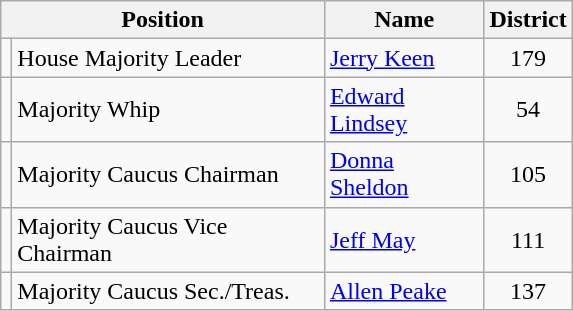<table class="wikitable">
<tr>
<th colspan=2 align=center>Position</th>
<th width="099" align=center>Name</th>
<th align=center>District</th>
</tr>
<tr>
<td></td>
<td width="201">House Majority Leader</td>
<td><a href='#'>Jerry Keen</a></td>
<td align=center>179</td>
</tr>
<tr>
<td></td>
<td>Majority Whip</td>
<td><a href='#'>Edward Lindsey</a></td>
<td align=center>54</td>
</tr>
<tr>
<td></td>
<td>Majority Caucus Chairman</td>
<td><a href='#'>Donna Sheldon</a></td>
<td align=center>105</td>
</tr>
<tr>
<td></td>
<td>Majority Caucus Vice Chairman</td>
<td><a href='#'>Jeff May</a></td>
<td align=center>111</td>
</tr>
<tr>
<td></td>
<td>Majority Caucus Sec./Treas.</td>
<td><a href='#'>Allen Peake</a></td>
<td align=center>137</td>
</tr>
</table>
